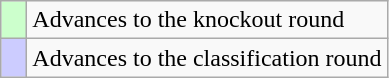<table class="wikitable">
<tr>
<td width=10px bgcolor=#ccffcc></td>
<td>Advances to the knockout round</td>
</tr>
<tr>
<td bgcolor=#ccccff></td>
<td>Advances to the classification round</td>
</tr>
</table>
